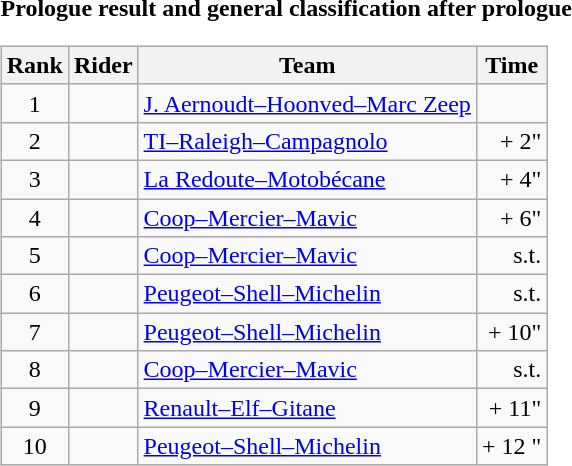<table>
<tr>
<td><strong>Prologue result and general classification after prologue</strong><br><table class="wikitable">
<tr>
<th scope="col">Rank</th>
<th scope="col">Rider</th>
<th scope="col">Team</th>
<th scope="col">Time</th>
</tr>
<tr>
<td style="text-align:center;">1</td>
<td> </td>
<td><a href='#'>J. Aernoudt–Hoonved–Marc Zeep</a></td>
<td style="text-align:right;"></td>
</tr>
<tr>
<td style="text-align:center;">2</td>
<td></td>
<td><a href='#'>TI–Raleigh–Campagnolo</a></td>
<td style="text-align:right;">+ 2"</td>
</tr>
<tr>
<td style="text-align:center;">3</td>
<td></td>
<td><a href='#'>La Redoute–Motobécane</a></td>
<td style="text-align:right;">+ 4"</td>
</tr>
<tr>
<td style="text-align:center;">4</td>
<td></td>
<td><a href='#'>Coop–Mercier–Mavic</a></td>
<td style="text-align:right;">+ 6"</td>
</tr>
<tr>
<td style="text-align:center;">5</td>
<td></td>
<td><a href='#'>Coop–Mercier–Mavic</a></td>
<td style="text-align:right;">s.t.</td>
</tr>
<tr>
<td style="text-align:center;">6</td>
<td></td>
<td><a href='#'>Peugeot–Shell–Michelin</a></td>
<td style="text-align:right;">s.t.</td>
</tr>
<tr>
<td style="text-align:center;">7</td>
<td></td>
<td><a href='#'>Peugeot–Shell–Michelin</a></td>
<td style="text-align:right;">+ 10"</td>
</tr>
<tr>
<td style="text-align:center;">8</td>
<td></td>
<td><a href='#'>Coop–Mercier–Mavic</a></td>
<td style="text-align:right;">s.t.</td>
</tr>
<tr>
<td style="text-align:center;">9</td>
<td></td>
<td><a href='#'>Renault–Elf–Gitane</a></td>
<td style="text-align:right;">+ 11"</td>
</tr>
<tr>
<td style="text-align:center;">10</td>
<td></td>
<td><a href='#'>Peugeot–Shell–Michelin</a></td>
<td style="text-align:right;">+ 12 "</td>
</tr>
</table>
</td>
</tr>
</table>
